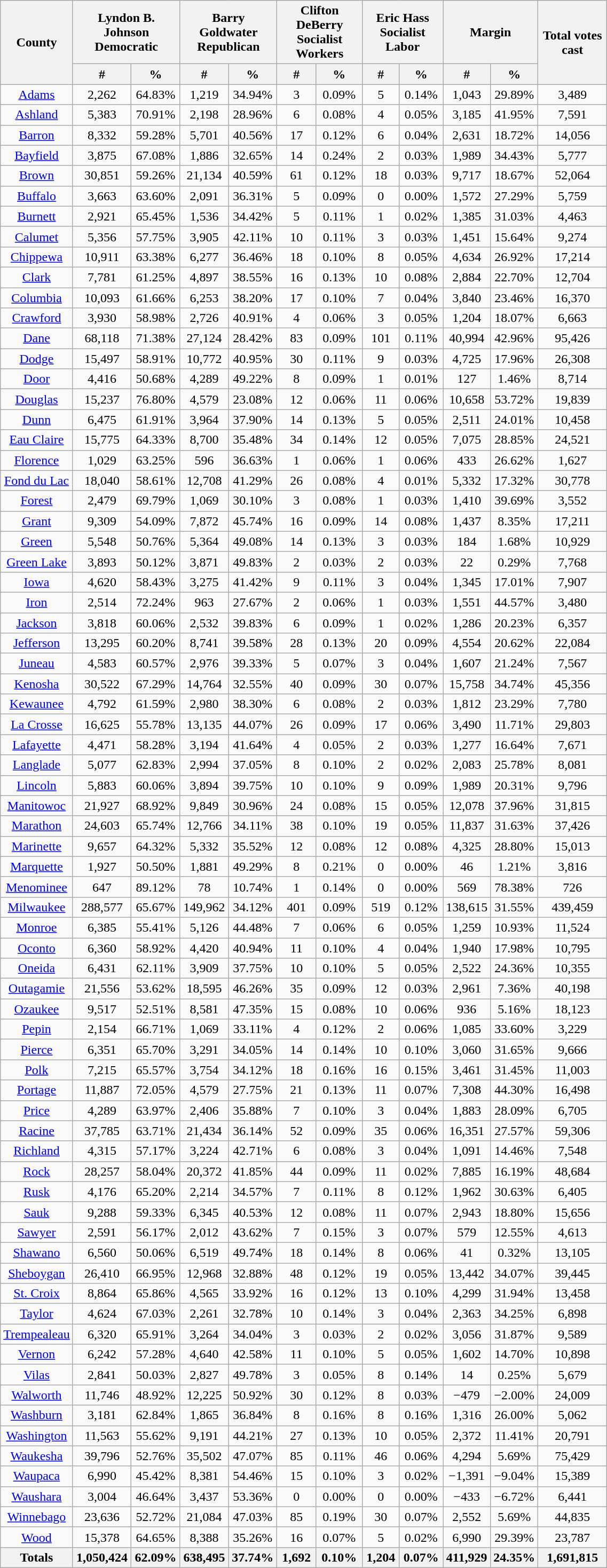<table class="wikitable sortable" style="text-align:center" width="60%">
<tr>
<th style="text-align:center;" rowspan="2">County</th>
<th style="text-align:center;" colspan="2">Lyndon B. Johnson<br>Democratic</th>
<th style="text-align:center;" colspan="2">Barry Goldwater<br>Republican</th>
<th style="text-align:center;" colspan="2">Clifton DeBerry<br>Socialist Workers</th>
<th style="text-align:center;" colspan="2">Eric Hass<br>Socialist Labor</th>
<th style="text-align:center;" colspan="2">Margin</th>
<th style="text-align:center;" rowspan="2">Total votes cast</th>
</tr>
<tr>
<th style="text-align:center;" data-sort-type="number">#</th>
<th style="text-align:center;" data-sort-type="number">%</th>
<th style="text-align:center;" data-sort-type="number">#</th>
<th style="text-align:center;" data-sort-type="number">%</th>
<th style="text-align:center;" data-sort-type="number">#</th>
<th style="text-align:center;" data-sort-type="number">%</th>
<th style="text-align:center;" data-sort-type="number">#</th>
<th style="text-align:center;" data-sort-type="number">%</th>
<th style="text-align:center;" data-sort-type="number">#</th>
<th style="text-align:center;" data-sort-type="number">%</th>
</tr>
<tr style="text-align:center;">
<td><a href='#'>Adams</a></td>
<td>2,262</td>
<td>64.83%</td>
<td>1,219</td>
<td>34.94%</td>
<td>3</td>
<td>0.09%</td>
<td>5</td>
<td>0.14%</td>
<td>1,043</td>
<td>29.89%</td>
<td>3,489</td>
</tr>
<tr style="text-align:center;">
<td><a href='#'>Ashland</a></td>
<td>5,383</td>
<td>70.91%</td>
<td>2,198</td>
<td>28.96%</td>
<td>6</td>
<td>0.08%</td>
<td>4</td>
<td>0.05%</td>
<td>3,185</td>
<td>41.95%</td>
<td>7,591</td>
</tr>
<tr style="text-align:center;">
<td><a href='#'>Barron</a></td>
<td>8,332</td>
<td>59.28%</td>
<td>5,701</td>
<td>40.56%</td>
<td>17</td>
<td>0.12%</td>
<td>6</td>
<td>0.04%</td>
<td>2,631</td>
<td>18.72%</td>
<td>14,056</td>
</tr>
<tr style="text-align:center;">
<td><a href='#'>Bayfield</a></td>
<td>3,875</td>
<td>67.08%</td>
<td>1,886</td>
<td>32.65%</td>
<td>14</td>
<td>0.24%</td>
<td>2</td>
<td>0.03%</td>
<td>1,989</td>
<td>34.43%</td>
<td>5,777</td>
</tr>
<tr style="text-align:center;">
<td><a href='#'>Brown</a></td>
<td>30,851</td>
<td>59.26%</td>
<td>21,134</td>
<td>40.59%</td>
<td>61</td>
<td>0.12%</td>
<td>18</td>
<td>0.03%</td>
<td>9,717</td>
<td>18.67%</td>
<td>52,064</td>
</tr>
<tr style="text-align:center;">
<td><a href='#'>Buffalo</a></td>
<td>3,663</td>
<td>63.60%</td>
<td>2,091</td>
<td>36.31%</td>
<td>5</td>
<td>0.09%</td>
<td>0</td>
<td>0.00%</td>
<td>1,572</td>
<td>27.29%</td>
<td>5,759</td>
</tr>
<tr style="text-align:center;">
<td><a href='#'>Burnett</a></td>
<td>2,921</td>
<td>65.45%</td>
<td>1,536</td>
<td>34.42%</td>
<td>5</td>
<td>0.11%</td>
<td>1</td>
<td>0.02%</td>
<td>1,385</td>
<td>31.03%</td>
<td>4,463</td>
</tr>
<tr style="text-align:center;">
<td><a href='#'>Calumet</a></td>
<td>5,356</td>
<td>57.75%</td>
<td>3,905</td>
<td>42.11%</td>
<td>10</td>
<td>0.11%</td>
<td>3</td>
<td>0.03%</td>
<td>1,451</td>
<td>15.64%</td>
<td>9,274</td>
</tr>
<tr style="text-align:center;">
<td><a href='#'>Chippewa</a></td>
<td>10,911</td>
<td>63.38%</td>
<td>6,277</td>
<td>36.46%</td>
<td>18</td>
<td>0.10%</td>
<td>8</td>
<td>0.05%</td>
<td>4,634</td>
<td>26.92%</td>
<td>17,214</td>
</tr>
<tr style="text-align:center;">
<td><a href='#'>Clark</a></td>
<td>7,781</td>
<td>61.25%</td>
<td>4,897</td>
<td>38.55%</td>
<td>16</td>
<td>0.13%</td>
<td>10</td>
<td>0.08%</td>
<td>2,884</td>
<td>22.70%</td>
<td>12,704</td>
</tr>
<tr style="text-align:center;">
<td><a href='#'>Columbia</a></td>
<td>10,093</td>
<td>61.66%</td>
<td>6,253</td>
<td>38.20%</td>
<td>17</td>
<td>0.10%</td>
<td>7</td>
<td>0.04%</td>
<td>3,840</td>
<td>23.46%</td>
<td>16,370</td>
</tr>
<tr style="text-align:center;">
<td><a href='#'>Crawford</a></td>
<td>3,930</td>
<td>58.98%</td>
<td>2,726</td>
<td>40.91%</td>
<td>4</td>
<td>0.06%</td>
<td>3</td>
<td>0.05%</td>
<td>1,204</td>
<td>18.07%</td>
<td>6,663</td>
</tr>
<tr style="text-align:center;">
<td><a href='#'>Dane</a></td>
<td>68,118</td>
<td>71.38%</td>
<td>27,124</td>
<td>28.42%</td>
<td>83</td>
<td>0.09%</td>
<td>101</td>
<td>0.11%</td>
<td>40,994</td>
<td>42.96%</td>
<td>95,426</td>
</tr>
<tr style="text-align:center;">
<td><a href='#'>Dodge</a></td>
<td>15,497</td>
<td>58.91%</td>
<td>10,772</td>
<td>40.95%</td>
<td>30</td>
<td>0.11%</td>
<td>9</td>
<td>0.03%</td>
<td>4,725</td>
<td>17.96%</td>
<td>26,308</td>
</tr>
<tr style="text-align:center;">
<td><a href='#'>Door</a></td>
<td>4,416</td>
<td>50.68%</td>
<td>4,289</td>
<td>49.22%</td>
<td>8</td>
<td>0.09%</td>
<td>1</td>
<td>0.01%</td>
<td>127</td>
<td>1.46%</td>
<td>8,714</td>
</tr>
<tr style="text-align:center;">
<td><a href='#'>Douglas</a></td>
<td>15,237</td>
<td>76.80%</td>
<td>4,579</td>
<td>23.08%</td>
<td>12</td>
<td>0.06%</td>
<td>11</td>
<td>0.06%</td>
<td>10,658</td>
<td>53.72%</td>
<td>19,839</td>
</tr>
<tr style="text-align:center;">
<td><a href='#'>Dunn</a></td>
<td>6,475</td>
<td>61.91%</td>
<td>3,964</td>
<td>37.90%</td>
<td>14</td>
<td>0.13%</td>
<td>5</td>
<td>0.05%</td>
<td>2,511</td>
<td>24.01%</td>
<td>10,458</td>
</tr>
<tr style="text-align:center;">
<td><a href='#'>Eau Claire</a></td>
<td>15,775</td>
<td>64.33%</td>
<td>8,700</td>
<td>35.48%</td>
<td>34</td>
<td>0.14%</td>
<td>12</td>
<td>0.05%</td>
<td>7,075</td>
<td>28.85%</td>
<td>24,521</td>
</tr>
<tr style="text-align:center;">
<td><a href='#'>Florence</a></td>
<td>1,029</td>
<td>63.25%</td>
<td>596</td>
<td>36.63%</td>
<td>1</td>
<td>0.06%</td>
<td>1</td>
<td>0.06%</td>
<td>433</td>
<td>26.62%</td>
<td>1,627</td>
</tr>
<tr style="text-align:center;">
<td><a href='#'>Fond du Lac</a></td>
<td>18,040</td>
<td>58.61%</td>
<td>12,708</td>
<td>41.29%</td>
<td>26</td>
<td>0.08%</td>
<td>4</td>
<td>0.01%</td>
<td>5,332</td>
<td>17.32%</td>
<td>30,778</td>
</tr>
<tr style="text-align:center;">
<td><a href='#'>Forest</a></td>
<td>2,479</td>
<td>69.79%</td>
<td>1,069</td>
<td>30.10%</td>
<td>3</td>
<td>0.08%</td>
<td>1</td>
<td>0.03%</td>
<td>1,410</td>
<td>39.69%</td>
<td>3,552</td>
</tr>
<tr style="text-align:center;">
<td><a href='#'>Grant</a></td>
<td>9,309</td>
<td>54.09%</td>
<td>7,872</td>
<td>45.74%</td>
<td>16</td>
<td>0.09%</td>
<td>14</td>
<td>0.08%</td>
<td>1,437</td>
<td>8.35%</td>
<td>17,211</td>
</tr>
<tr style="text-align:center;">
<td><a href='#'>Green</a></td>
<td>5,548</td>
<td>50.76%</td>
<td>5,364</td>
<td>49.08%</td>
<td>14</td>
<td>0.13%</td>
<td>3</td>
<td>0.03%</td>
<td>184</td>
<td>1.68%</td>
<td>10,929</td>
</tr>
<tr style="text-align:center;">
<td><a href='#'>Green Lake</a></td>
<td>3,893</td>
<td>50.12%</td>
<td>3,871</td>
<td>49.83%</td>
<td>2</td>
<td>0.03%</td>
<td>2</td>
<td>0.03%</td>
<td>22</td>
<td>0.29%</td>
<td>7,768</td>
</tr>
<tr style="text-align:center;">
<td><a href='#'>Iowa</a></td>
<td>4,620</td>
<td>58.43%</td>
<td>3,275</td>
<td>41.42%</td>
<td>9</td>
<td>0.11%</td>
<td>3</td>
<td>0.04%</td>
<td>1,345</td>
<td>17.01%</td>
<td>7,907</td>
</tr>
<tr style="text-align:center;">
<td><a href='#'>Iron</a></td>
<td>2,514</td>
<td>72.24%</td>
<td>963</td>
<td>27.67%</td>
<td>2</td>
<td>0.06%</td>
<td>1</td>
<td>0.03%</td>
<td>1,551</td>
<td>44.57%</td>
<td>3,480</td>
</tr>
<tr style="text-align:center;">
<td><a href='#'>Jackson</a></td>
<td>3,818</td>
<td>60.06%</td>
<td>2,532</td>
<td>39.83%</td>
<td>6</td>
<td>0.09%</td>
<td>1</td>
<td>0.02%</td>
<td>1,286</td>
<td>20.23%</td>
<td>6,357</td>
</tr>
<tr style="text-align:center;">
<td><a href='#'>Jefferson</a></td>
<td>13,295</td>
<td>60.20%</td>
<td>8,741</td>
<td>39.58%</td>
<td>28</td>
<td>0.13%</td>
<td>20</td>
<td>0.09%</td>
<td>4,554</td>
<td>20.62%</td>
<td>22,084</td>
</tr>
<tr style="text-align:center;">
<td><a href='#'>Juneau</a></td>
<td>4,583</td>
<td>60.57%</td>
<td>2,976</td>
<td>39.33%</td>
<td>5</td>
<td>0.07%</td>
<td>3</td>
<td>0.04%</td>
<td>1,607</td>
<td>21.24%</td>
<td>7,567</td>
</tr>
<tr style="text-align:center;">
<td><a href='#'>Kenosha</a></td>
<td>30,522</td>
<td>67.29%</td>
<td>14,764</td>
<td>32.55%</td>
<td>40</td>
<td>0.09%</td>
<td>30</td>
<td>0.07%</td>
<td>15,758</td>
<td>34.74%</td>
<td>45,356</td>
</tr>
<tr style="text-align:center;">
<td><a href='#'>Kewaunee</a></td>
<td>4,792</td>
<td>61.59%</td>
<td>2,980</td>
<td>38.30%</td>
<td>6</td>
<td>0.08%</td>
<td>2</td>
<td>0.03%</td>
<td>1,812</td>
<td>23.29%</td>
<td>7,780</td>
</tr>
<tr style="text-align:center;">
<td><a href='#'>La Crosse</a></td>
<td>16,625</td>
<td>55.78%</td>
<td>13,135</td>
<td>44.07%</td>
<td>26</td>
<td>0.09%</td>
<td>17</td>
<td>0.06%</td>
<td>3,490</td>
<td>11.71%</td>
<td>29,803</td>
</tr>
<tr style="text-align:center;">
<td><a href='#'>Lafayette</a></td>
<td>4,471</td>
<td>58.28%</td>
<td>3,194</td>
<td>41.64%</td>
<td>4</td>
<td>0.05%</td>
<td>2</td>
<td>0.03%</td>
<td>1,277</td>
<td>16.64%</td>
<td>7,671</td>
</tr>
<tr style="text-align:center;">
<td><a href='#'>Langlade</a></td>
<td>5,077</td>
<td>62.83%</td>
<td>2,994</td>
<td>37.05%</td>
<td>8</td>
<td>0.10%</td>
<td>2</td>
<td>0.02%</td>
<td>2,083</td>
<td>25.78%</td>
<td>8,081</td>
</tr>
<tr style="text-align:center;">
<td><a href='#'>Lincoln</a></td>
<td>5,883</td>
<td>60.06%</td>
<td>3,894</td>
<td>39.75%</td>
<td>10</td>
<td>0.10%</td>
<td>9</td>
<td>0.09%</td>
<td>1,989</td>
<td>20.31%</td>
<td>9,796</td>
</tr>
<tr style="text-align:center;">
<td><a href='#'>Manitowoc</a></td>
<td>21,927</td>
<td>68.92%</td>
<td>9,849</td>
<td>30.96%</td>
<td>24</td>
<td>0.08%</td>
<td>15</td>
<td>0.05%</td>
<td>12,078</td>
<td>37.96%</td>
<td>31,815</td>
</tr>
<tr style="text-align:center;">
<td><a href='#'>Marathon</a></td>
<td>24,603</td>
<td>65.74%</td>
<td>12,766</td>
<td>34.11%</td>
<td>38</td>
<td>0.10%</td>
<td>19</td>
<td>0.05%</td>
<td>11,837</td>
<td>31.63%</td>
<td>37,426</td>
</tr>
<tr style="text-align:center;">
<td><a href='#'>Marinette</a></td>
<td>9,657</td>
<td>64.32%</td>
<td>5,332</td>
<td>35.52%</td>
<td>12</td>
<td>0.08%</td>
<td>12</td>
<td>0.08%</td>
<td>4,325</td>
<td>28.80%</td>
<td>15,013</td>
</tr>
<tr style="text-align:center;">
<td><a href='#'>Marquette</a></td>
<td>1,927</td>
<td>50.50%</td>
<td>1,881</td>
<td>49.29%</td>
<td>8</td>
<td>0.21%</td>
<td>0</td>
<td>0.00%</td>
<td>46</td>
<td>1.21%</td>
<td>3,816</td>
</tr>
<tr style="text-align:center;">
<td><a href='#'>Menominee</a></td>
<td>647</td>
<td>89.12%</td>
<td>78</td>
<td>10.74%</td>
<td>1</td>
<td>0.14%</td>
<td>0</td>
<td>0.00%</td>
<td>569</td>
<td>78.38%</td>
<td>726</td>
</tr>
<tr style="text-align:center;">
<td><a href='#'>Milwaukee</a></td>
<td>288,577</td>
<td>65.67%</td>
<td>149,962</td>
<td>34.12%</td>
<td>401</td>
<td>0.09%</td>
<td>519</td>
<td>0.12%</td>
<td>138,615</td>
<td>31.55%</td>
<td>439,459</td>
</tr>
<tr style="text-align:center;">
<td><a href='#'>Monroe</a></td>
<td>6,385</td>
<td>55.41%</td>
<td>5,126</td>
<td>44.48%</td>
<td>7</td>
<td>0.06%</td>
<td>6</td>
<td>0.05%</td>
<td>1,259</td>
<td>10.93%</td>
<td>11,524</td>
</tr>
<tr style="text-align:center;">
<td><a href='#'>Oconto</a></td>
<td>6,360</td>
<td>58.92%</td>
<td>4,420</td>
<td>40.94%</td>
<td>11</td>
<td>0.10%</td>
<td>4</td>
<td>0.04%</td>
<td>1,940</td>
<td>17.98%</td>
<td>10,795</td>
</tr>
<tr style="text-align:center;">
<td><a href='#'>Oneida</a></td>
<td>6,431</td>
<td>62.11%</td>
<td>3,909</td>
<td>37.75%</td>
<td>10</td>
<td>0.10%</td>
<td>5</td>
<td>0.05%</td>
<td>2,522</td>
<td>24.36%</td>
<td>10,355</td>
</tr>
<tr style="text-align:center;">
<td><a href='#'>Outagamie</a></td>
<td>21,556</td>
<td>53.62%</td>
<td>18,595</td>
<td>46.26%</td>
<td>35</td>
<td>0.09%</td>
<td>12</td>
<td>0.03%</td>
<td>2,961</td>
<td>7.36%</td>
<td>40,198</td>
</tr>
<tr style="text-align:center;">
<td><a href='#'>Ozaukee</a></td>
<td>9,517</td>
<td>52.51%</td>
<td>8,581</td>
<td>47.35%</td>
<td>15</td>
<td>0.08%</td>
<td>10</td>
<td>0.06%</td>
<td>936</td>
<td>5.16%</td>
<td>18,123</td>
</tr>
<tr style="text-align:center;">
<td><a href='#'>Pepin</a></td>
<td>2,154</td>
<td>66.71%</td>
<td>1,069</td>
<td>33.11%</td>
<td>4</td>
<td>0.12%</td>
<td>2</td>
<td>0.06%</td>
<td>1,085</td>
<td>33.60%</td>
<td>3,229</td>
</tr>
<tr style="text-align:center;">
<td><a href='#'>Pierce</a></td>
<td>6,351</td>
<td>65.70%</td>
<td>3,291</td>
<td>34.05%</td>
<td>14</td>
<td>0.14%</td>
<td>10</td>
<td>0.10%</td>
<td>3,060</td>
<td>31.65%</td>
<td>9,666</td>
</tr>
<tr style="text-align:center;">
<td><a href='#'>Polk</a></td>
<td>7,215</td>
<td>65.57%</td>
<td>3,754</td>
<td>34.12%</td>
<td>18</td>
<td>0.16%</td>
<td>16</td>
<td>0.15%</td>
<td>3,461</td>
<td>31.45%</td>
<td>11,003</td>
</tr>
<tr style="text-align:center;">
<td><a href='#'>Portage</a></td>
<td>11,887</td>
<td>72.05%</td>
<td>4,579</td>
<td>27.75%</td>
<td>21</td>
<td>0.13%</td>
<td>11</td>
<td>0.07%</td>
<td>7,308</td>
<td>44.30%</td>
<td>16,498</td>
</tr>
<tr style="text-align:center;">
<td><a href='#'>Price</a></td>
<td>4,289</td>
<td>63.97%</td>
<td>2,406</td>
<td>35.88%</td>
<td>7</td>
<td>0.10%</td>
<td>3</td>
<td>0.04%</td>
<td>1,883</td>
<td>28.09%</td>
<td>6,705</td>
</tr>
<tr style="text-align:center;">
<td><a href='#'>Racine</a></td>
<td>37,785</td>
<td>63.71%</td>
<td>21,434</td>
<td>36.14%</td>
<td>52</td>
<td>0.09%</td>
<td>35</td>
<td>0.06%</td>
<td>16,351</td>
<td>27.57%</td>
<td>59,306</td>
</tr>
<tr style="text-align:center;">
<td><a href='#'>Richland</a></td>
<td>4,315</td>
<td>57.17%</td>
<td>3,224</td>
<td>42.71%</td>
<td>6</td>
<td>0.08%</td>
<td>3</td>
<td>0.04%</td>
<td>1,091</td>
<td>14.46%</td>
<td>7,548</td>
</tr>
<tr style="text-align:center;">
<td><a href='#'>Rock</a></td>
<td>28,257</td>
<td>58.04%</td>
<td>20,372</td>
<td>41.85%</td>
<td>44</td>
<td>0.09%</td>
<td>11</td>
<td>0.02%</td>
<td>7,885</td>
<td>16.19%</td>
<td>48,684</td>
</tr>
<tr style="text-align:center;">
<td><a href='#'>Rusk</a></td>
<td>4,176</td>
<td>65.20%</td>
<td>2,214</td>
<td>34.57%</td>
<td>7</td>
<td>0.11%</td>
<td>8</td>
<td>0.12%</td>
<td>1,962</td>
<td>30.63%</td>
<td>6,405</td>
</tr>
<tr style="text-align:center;">
<td><a href='#'>Sauk</a></td>
<td>9,288</td>
<td>59.33%</td>
<td>6,345</td>
<td>40.53%</td>
<td>12</td>
<td>0.08%</td>
<td>11</td>
<td>0.07%</td>
<td>2,943</td>
<td>18.80%</td>
<td>15,656</td>
</tr>
<tr style="text-align:center;">
<td><a href='#'>Sawyer</a></td>
<td>2,591</td>
<td>56.17%</td>
<td>2,012</td>
<td>43.62%</td>
<td>7</td>
<td>0.15%</td>
<td>3</td>
<td>0.07%</td>
<td>579</td>
<td>12.55%</td>
<td>4,613</td>
</tr>
<tr style="text-align:center;">
<td><a href='#'>Shawano</a></td>
<td>6,560</td>
<td>50.06%</td>
<td>6,519</td>
<td>49.74%</td>
<td>18</td>
<td>0.14%</td>
<td>8</td>
<td>0.06%</td>
<td>41</td>
<td>0.32%</td>
<td>13,105</td>
</tr>
<tr style="text-align:center;">
<td><a href='#'>Sheboygan</a></td>
<td>26,410</td>
<td>66.95%</td>
<td>12,968</td>
<td>32.88%</td>
<td>48</td>
<td>0.12%</td>
<td>19</td>
<td>0.05%</td>
<td>13,442</td>
<td>34.07%</td>
<td>39,445</td>
</tr>
<tr style="text-align:center;">
<td><a href='#'>St. Croix</a></td>
<td>8,864</td>
<td>65.86%</td>
<td>4,565</td>
<td>33.92%</td>
<td>16</td>
<td>0.12%</td>
<td>13</td>
<td>0.10%</td>
<td>4,299</td>
<td>31.94%</td>
<td>13,458</td>
</tr>
<tr style="text-align:center;">
<td><a href='#'>Taylor</a></td>
<td>4,624</td>
<td>67.03%</td>
<td>2,261</td>
<td>32.78%</td>
<td>10</td>
<td>0.14%</td>
<td>3</td>
<td>0.04%</td>
<td>2,363</td>
<td>34.25%</td>
<td>6,898</td>
</tr>
<tr style="text-align:center;">
<td><a href='#'>Trempealeau</a></td>
<td>6,320</td>
<td>65.91%</td>
<td>3,264</td>
<td>34.04%</td>
<td>3</td>
<td>0.03%</td>
<td>2</td>
<td>0.02%</td>
<td>3,056</td>
<td>31.87%</td>
<td>9,589</td>
</tr>
<tr style="text-align:center;">
<td><a href='#'>Vernon</a></td>
<td>6,242</td>
<td>57.28%</td>
<td>4,640</td>
<td>42.58%</td>
<td>11</td>
<td>0.10%</td>
<td>5</td>
<td>0.05%</td>
<td>1,602</td>
<td>14.70%</td>
<td>10,898</td>
</tr>
<tr style="text-align:center;">
<td><a href='#'>Vilas</a></td>
<td>2,841</td>
<td>50.03%</td>
<td>2,827</td>
<td>49.78%</td>
<td>3</td>
<td>0.05%</td>
<td>8</td>
<td>0.14%</td>
<td>14</td>
<td>0.25%</td>
<td>5,679</td>
</tr>
<tr style="text-align:center;">
<td><a href='#'>Walworth</a></td>
<td>11,746</td>
<td>48.92%</td>
<td>12,225</td>
<td>50.92%</td>
<td>30</td>
<td>0.12%</td>
<td>8</td>
<td>0.03%</td>
<td>−479</td>
<td>−2.00%</td>
<td>24,009</td>
</tr>
<tr style="text-align:center;">
<td><a href='#'>Washburn</a></td>
<td>3,181</td>
<td>62.84%</td>
<td>1,865</td>
<td>36.84%</td>
<td>8</td>
<td>0.16%</td>
<td>8</td>
<td>0.16%</td>
<td>1,316</td>
<td>26.00%</td>
<td>5,062</td>
</tr>
<tr style="text-align:center;">
<td><a href='#'>Washington</a></td>
<td>11,563</td>
<td>55.62%</td>
<td>9,191</td>
<td>44.21%</td>
<td>27</td>
<td>0.13%</td>
<td>10</td>
<td>0.05%</td>
<td>2,372</td>
<td>11.41%</td>
<td>20,791</td>
</tr>
<tr style="text-align:center;">
<td><a href='#'>Waukesha</a></td>
<td>39,796</td>
<td>52.76%</td>
<td>35,502</td>
<td>47.07%</td>
<td>85</td>
<td>0.11%</td>
<td>46</td>
<td>0.06%</td>
<td>4,294</td>
<td>5.69%</td>
<td>75,429</td>
</tr>
<tr style="text-align:center;">
<td><a href='#'>Waupaca</a></td>
<td>6,990</td>
<td>45.42%</td>
<td>8,381</td>
<td>54.46%</td>
<td>15</td>
<td>0.10%</td>
<td>3</td>
<td>0.02%</td>
<td>−1,391</td>
<td>−9.04%</td>
<td>15,389</td>
</tr>
<tr style="text-align:center;">
<td><a href='#'>Waushara</a></td>
<td>3,004</td>
<td>46.64%</td>
<td>3,437</td>
<td>53.36%</td>
<td>0</td>
<td>0.00%</td>
<td>0</td>
<td>0.00%</td>
<td>−433</td>
<td>−6.72%</td>
<td>6,441</td>
</tr>
<tr style="text-align:center;">
<td><a href='#'>Winnebago</a></td>
<td>23,636</td>
<td>52.72%</td>
<td>21,084</td>
<td>47.03%</td>
<td>85</td>
<td>0.19%</td>
<td>30</td>
<td>0.07%</td>
<td>2,552</td>
<td>5.69%</td>
<td>44,835</td>
</tr>
<tr style="text-align:center;">
<td><a href='#'>Wood</a></td>
<td>15,378</td>
<td>64.65%</td>
<td>8,388</td>
<td>35.26%</td>
<td>16</td>
<td>0.07%</td>
<td>5</td>
<td>0.02%</td>
<td>6,990</td>
<td>29.39%</td>
<td>23,787</td>
</tr>
<tr style="text-align:center;">
<th>Totals</th>
<th>1,050,424</th>
<th>62.09%</th>
<th>638,495</th>
<th>37.74%</th>
<th>1,692</th>
<th>0.10%</th>
<th>1,204</th>
<th>0.07%</th>
<th>411,929</th>
<th>24.35%</th>
<th>1,691,815</th>
</tr>
</table>
